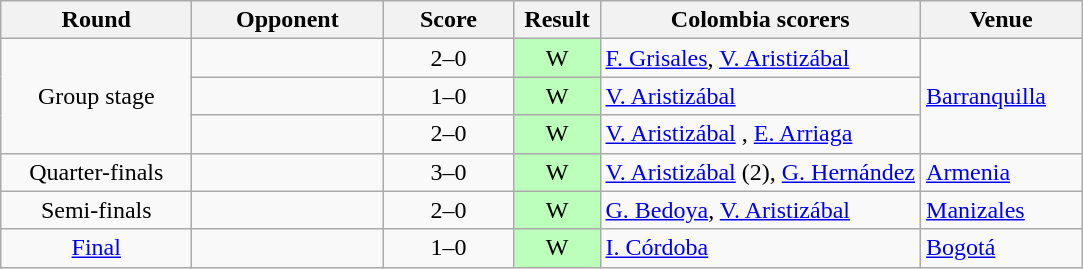<table class="wikitable" style="text-align:left;">
<tr>
<th width=120>Round</th>
<th width=120>Opponent</th>
<th width=80>Score</th>
<th width=50>Result</th>
<th>Colombia scorers</th>
<th width=100>Venue</th>
</tr>
<tr>
<td rowspan="3" align=center>Group stage</td>
<td></td>
<td align=center>2–0</td>
<td align=center bgcolor="#bbffbb">W</td>
<td><a href='#'>F. Grisales</a>, <a href='#'>V. Aristizábal</a> </td>
<td rowspan=3><a href='#'>Barranquilla</a></td>
</tr>
<tr>
<td></td>
<td align=center>1–0</td>
<td align=center bgcolor="#bbffbb">W</td>
<td><a href='#'>V. Aristizábal</a></td>
</tr>
<tr>
<td></td>
<td align=center>2–0</td>
<td align=center bgcolor="#bbffbb">W</td>
<td><a href='#'>V. Aristizábal</a> , <a href='#'>E. Arriaga</a></td>
</tr>
<tr>
<td align=center>Quarter-finals</td>
<td></td>
<td align=center>3–0</td>
<td align=center bgcolor="#bbffbb">W</td>
<td><a href='#'>V. Aristizábal</a> (2), <a href='#'>G. Hernández</a></td>
<td><a href='#'>Armenia</a></td>
</tr>
<tr>
<td align=center>Semi-finals</td>
<td></td>
<td align=center>2–0</td>
<td align=center bgcolor="#bbffbb">W</td>
<td><a href='#'>G. Bedoya</a>, <a href='#'>V. Aristizábal</a></td>
<td><a href='#'>Manizales</a></td>
</tr>
<tr>
<td align=center><a href='#'>Final</a></td>
<td></td>
<td align=center>1–0</td>
<td align=center bgcolor="#bbffbb">W</td>
<td><a href='#'>I. Córdoba</a></td>
<td><a href='#'>Bogotá</a></td>
</tr>
</table>
